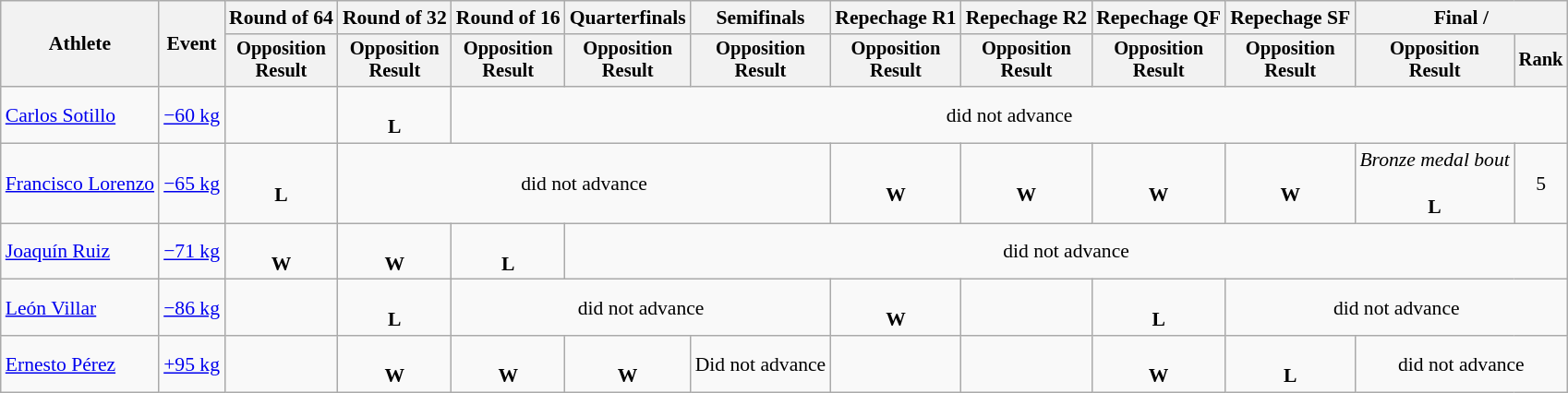<table class="wikitable" style="font-size:90%">
<tr>
<th rowspan="2">Athlete</th>
<th rowspan="2">Event</th>
<th>Round of 64</th>
<th>Round of 32</th>
<th>Round of 16</th>
<th>Quarterfinals</th>
<th>Semifinals</th>
<th>Repechage R1</th>
<th>Repechage R2</th>
<th>Repechage QF</th>
<th>Repechage SF</th>
<th colspan=2>Final / </th>
</tr>
<tr style="font-size:95%">
<th>Opposition<br>Result</th>
<th>Opposition<br>Result</th>
<th>Opposition<br>Result</th>
<th>Opposition<br>Result</th>
<th>Opposition<br>Result</th>
<th>Opposition<br>Result</th>
<th>Opposition<br>Result</th>
<th>Opposition<br>Result</th>
<th>Opposition<br>Result</th>
<th>Opposition<br>Result</th>
<th>Rank</th>
</tr>
<tr align=center>
<td align=left><a href='#'>Carlos Sotillo</a></td>
<td align=left><a href='#'>−60 kg</a></td>
<td></td>
<td><br><strong>L</strong></td>
<td colspan=9>did not advance</td>
</tr>
<tr align=center>
<td align=left><a href='#'>Francisco Lorenzo</a></td>
<td align=left><a href='#'>−65 kg</a></td>
<td><br><strong>L</strong></td>
<td colspan=4>did not advance</td>
<td><br><strong>W</strong></td>
<td><br><strong>W</strong></td>
<td><br><strong>W</strong></td>
<td><br><strong>W</strong></td>
<td><em>Bronze medal bout</em><br><br><strong>L</strong></td>
<td>5</td>
</tr>
<tr align=center>
<td align=left><a href='#'>Joaquín Ruiz</a></td>
<td align=left><a href='#'>−71 kg</a></td>
<td><br><strong>W</strong></td>
<td><br><strong>W</strong></td>
<td><br><strong>L</strong></td>
<td colspan=8>did not advance</td>
</tr>
<tr align=center>
<td align=left><a href='#'>León Villar</a></td>
<td align=left><a href='#'>−86 kg</a></td>
<td></td>
<td><br><strong>L</strong></td>
<td colspan=3>did not advance</td>
<td><br><strong>W</strong></td>
<td></td>
<td><br><strong>L</strong></td>
<td colspan=3>did not advance</td>
</tr>
<tr align=center>
<td align=left><a href='#'>Ernesto Pérez</a></td>
<td align=left><a href='#'>+95 kg</a></td>
<td></td>
<td><br><strong>W</strong></td>
<td><br><strong>W</strong></td>
<td><br><strong>W</strong></td>
<td>Did not advance</td>
<td></td>
<td></td>
<td><br><strong>W</strong></td>
<td><br><strong>L</strong></td>
<td colspan=2>did not advance</td>
</tr>
</table>
